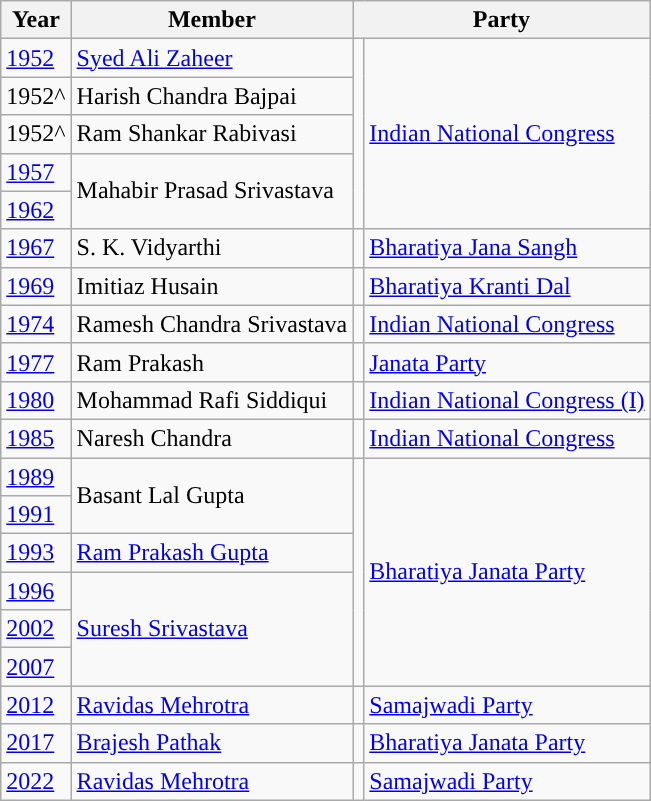<table class="wikitable">
<tr>
<th>Year</th>
<th>Member</th>
<th colspan=2>Party</th>
</tr>
<tr>
<td><a href='#'>1952</a></td>
<td><a href='#'>Syed Ali Zaheer</a></td>
<td rowspan="5" style="background-color: "></td>
<td rowspan="5"><a href='#'>Indian National Congress</a></td>
</tr>
<tr>
<td>1952^</td>
<td>Harish Chandra Bajpai</td>
</tr>
<tr>
<td>1952^</td>
<td>Ram Shankar Rabivasi</td>
</tr>
<tr>
<td><a href='#'>1957</a></td>
<td rowspan="2">Mahabir Prasad Srivastava</td>
</tr>
<tr>
<td><a href='#'>1962</a></td>
</tr>
<tr>
<td><a href='#'>1967</a></td>
<td>S. K. Vidyarthi</td>
<td style="background-color: "></td>
<td><a href='#'>Bharatiya Jana Sangh</a></td>
</tr>
<tr>
<td><a href='#'>1969</a></td>
<td>Imitiaz Husain</td>
<td style="background-color: "></td>
<td><a href='#'>Bharatiya Kranti Dal</a></td>
</tr>
<tr>
<td><a href='#'>1974</a></td>
<td>Ramesh Chandra Srivastava</td>
<td style="background-color: "></td>
<td><a href='#'>Indian National Congress</a></td>
</tr>
<tr>
<td><a href='#'>1977</a></td>
<td>Ram Prakash</td>
<td style="background-color: "></td>
<td><a href='#'>Janata Party</a></td>
</tr>
<tr>
<td><a href='#'>1980</a></td>
<td>Mohammad Rafi Siddiqui</td>
<td style="background-color: "></td>
<td><a href='#'>Indian National Congress (I)</a></td>
</tr>
<tr>
<td><a href='#'>1985</a></td>
<td>Naresh Chandra</td>
<td style="background-color: "></td>
<td><a href='#'>Indian National Congress</a></td>
</tr>
<tr>
<td><a href='#'>1989</a></td>
<td rowspan="2">Basant Lal Gupta</td>
<td rowspan="6" style="background-color: "></td>
<td rowspan="6"><a href='#'>Bharatiya Janata Party</a></td>
</tr>
<tr>
<td><a href='#'>1991</a></td>
</tr>
<tr>
<td><a href='#'>1993</a></td>
<td><a href='#'>Ram Prakash Gupta</a></td>
</tr>
<tr>
<td><a href='#'>1996</a></td>
<td rowspan="3"><a href='#'>Suresh Srivastava</a></td>
</tr>
<tr>
<td><a href='#'>2002</a></td>
</tr>
<tr>
<td><a href='#'>2007</a></td>
</tr>
<tr>
<td><a href='#'>2012</a></td>
<td><a href='#'>Ravidas Mehrotra</a></td>
<td style="background-color: "></td>
<td><a href='#'>Samajwadi Party</a></td>
</tr>
<tr>
<td><a href='#'>2017</a></td>
<td><a href='#'>Brajesh Pathak</a></td>
<td style="background-color: "></td>
<td><a href='#'>Bharatiya Janata Party</a></td>
</tr>
<tr>
<td><a href='#'>2022</a></td>
<td><a href='#'>Ravidas Mehrotra</a></td>
<td style="background-color: "></td>
<td><a href='#'>Samajwadi Party</a></td>
</tr>
</table>
